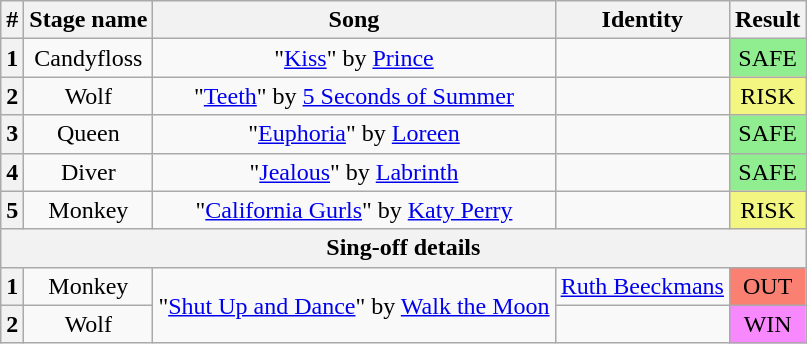<table class="wikitable plainrowheaders" style="text-align: center;">
<tr>
<th>#</th>
<th>Stage name</th>
<th>Song</th>
<th>Identity</th>
<th>Result</th>
</tr>
<tr>
<th>1</th>
<td>Candyfloss</td>
<td>"<a href='#'>Kiss</a>" by <a href='#'>Prince</a></td>
<td></td>
<td bgcolor="lightgreen">SAFE</td>
</tr>
<tr>
<th>2</th>
<td>Wolf</td>
<td>"<a href='#'>Teeth</a>" by <a href='#'>5 Seconds of Summer</a></td>
<td></td>
<td bgcolor="#F3F781">RISK</td>
</tr>
<tr>
<th>3</th>
<td>Queen</td>
<td>"<a href='#'>Euphoria</a>" by <a href='#'>Loreen</a></td>
<td></td>
<td bgcolor="lightgreen">SAFE</td>
</tr>
<tr>
<th>4</th>
<td>Diver</td>
<td>"<a href='#'>Jealous</a>" by <a href='#'>Labrinth</a></td>
<td></td>
<td bgcolor="lightgreen">SAFE</td>
</tr>
<tr>
<th>5</th>
<td>Monkey</td>
<td>"<a href='#'>California Gurls</a>" by <a href='#'>Katy Perry</a></td>
<td></td>
<td bgcolor="#F3F781">RISK</td>
</tr>
<tr>
<th colspan="5">Sing-off details</th>
</tr>
<tr>
<th>1</th>
<td>Monkey</td>
<td rowspan="2">"<a href='#'>Shut Up and Dance</a>" by <a href='#'>Walk the Moon</a></td>
<td><a href='#'>Ruth Beeckmans</a></td>
<td bgcolor=salmon>OUT</td>
</tr>
<tr>
<th>2</th>
<td>Wolf</td>
<td></td>
<td bgcolor="#F888FD">WIN</td>
</tr>
</table>
